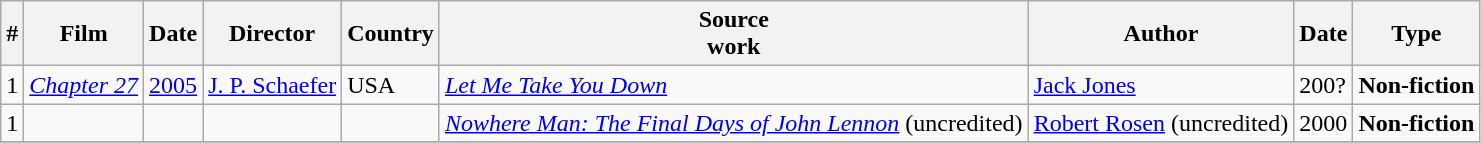<table class="wikitable">
<tr>
<th>#</th>
<th>Film</th>
<th>Date</th>
<th>Director</th>
<th>Country</th>
<th>Source<br>work</th>
<th>Author</th>
<th>Date</th>
<th>Type</th>
</tr>
<tr>
<td>1</td>
<td><em><a href='#'>Chapter 27</a></em></td>
<td><a href='#'>2005</a></td>
<td><a href='#'>J. P. Schaefer</a></td>
<td>USA</td>
<td><em><a href='#'>Let Me Take You Down</a></em></td>
<td><a href='#'>Jack Jones</a></td>
<td>200?</td>
<td><strong>Non-fiction</strong></td>
</tr>
<tr>
<td>1</td>
<td></td>
<td></td>
<td></td>
<td></td>
<td><em><a href='#'>Nowhere Man: The Final Days of John Lennon</a></em> (uncredited)</td>
<td><a href='#'>Robert Rosen</a> (uncredited)</td>
<td>2000</td>
<td><strong>Non-fiction</strong></td>
</tr>
<tr>
</tr>
</table>
